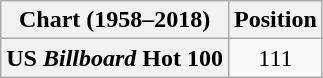<table class="wikitable plainrowheaders">
<tr>
<th scope="col">Chart (1958–2018)</th>
<th scope="col">Position</th>
</tr>
<tr>
<th scope="row">US <em>Billboard</em> Hot 100</th>
<td style="text-align:center;">111</td>
</tr>
</table>
